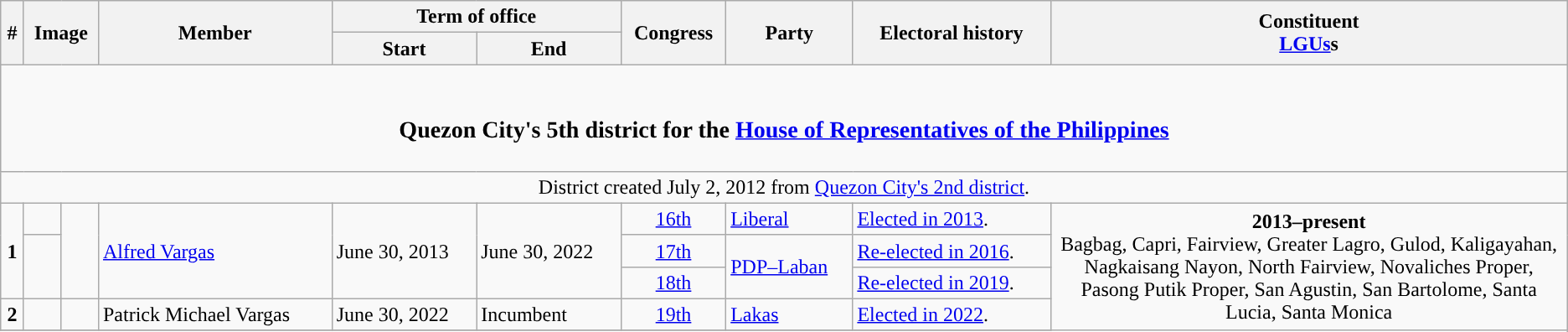<table class=wikitable>
<tr>
<th rowspan="2">#</th>
<th rowspan="2" colspan=2>Image</th>
<th rowspan="2">Member</th>
<th colspan=2>Term of office</th>
<th rowspan="2">Congress</th>
<th rowspan="2">Party</th>
<th rowspan="2">Electoral history</th>
<th width=33% rowspan="2">Constituent<br><a href='#'>LGUs</a>s</th>
</tr>
<tr>
<th>Start</th>
<th>End</th>
</tr>
<tr>
<td colspan="10" style="text-align:center;"><br><h3>Quezon City's 5th district for the <a href='#'>House of Representatives of the Philippines</a></h3></td>
</tr>
<tr>
<td colspan="10" style="text-align:center;">District created July 2, 2012 from <a href='#'>Quezon City's 2nd district</a>.</td>
</tr>
<tr>
<td style="text-align:center;" rowspan=3><strong>1</strong></td>
<td style="color:inherit;background:"></td>
<td rowspan=3></td>
<td rowspan=3><a href='#'>Alfred Vargas</a></td>
<td rowspan=3>June 30, 2013</td>
<td rowspan=3>June 30, 2022</td>
<td style="text-align:center;"><a href='#'>16th</a></td>
<td><a href='#'>Liberal</a></td>
<td><a href='#'>Elected in 2013</a>.</td>
<td align=center rowspan="5"><strong>2013–present</strong><br>Bagbag, Capri, Fairview, Greater Lagro, Gulod, Kaligayahan, Nagkaisang Nayon, North Fairview, Novaliches Proper, Pasong Putik Proper, San Agustin, San Bartolome, Santa Lucia, Santa Monica</td>
</tr>
<tr>
<td rowspan=2 style="color:inherit;background:"></td>
<td style="text-align:center;"><a href='#'>17th</a></td>
<td rowspan=2><a href='#'>PDP–Laban</a></td>
<td><a href='#'>Re-elected in 2016</a>.</td>
</tr>
<tr>
<td style="text-align:center;"><a href='#'>18th</a></td>
<td><a href='#'>Re-elected in 2019</a>.</td>
</tr>
<tr>
<td style="text-align:center;"><strong>2</strong></td>
<td style="color:inherit;background:"></td>
<td></td>
<td>Patrick Michael Vargas</td>
<td>June 30, 2022</td>
<td>Incumbent</td>
<td style="text-align:center;"><a href='#'>19th</a></td>
<td><a href='#'>Lakas</a></td>
<td><a href='#'>Elected in 2022</a>.</td>
</tr>
<tr>
</tr>
</table>
